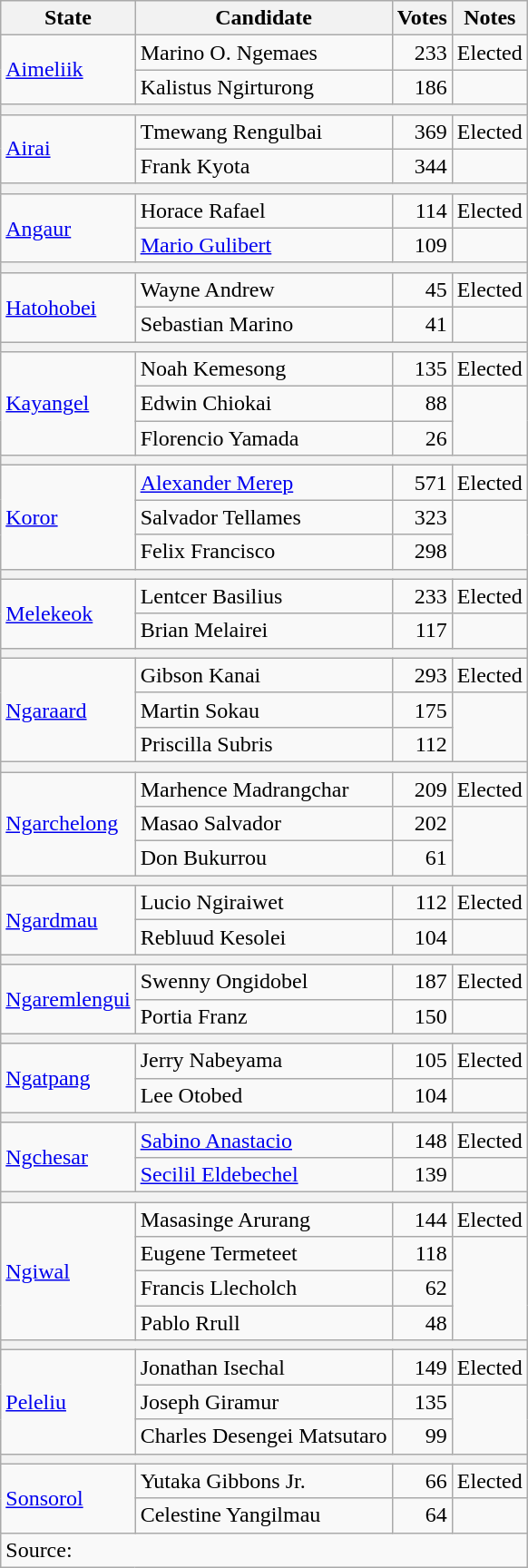<table class="wikitable">
<tr>
<th>State</th>
<th>Candidate</th>
<th>Votes</th>
<th>Notes</th>
</tr>
<tr>
<td rowspan=2><a href='#'>Aimeliik</a></td>
<td>Marino O. Ngemaes</td>
<td align=right>233</td>
<td>Elected</td>
</tr>
<tr>
<td>Kalistus Ngirturong</td>
<td align=right>186</td>
</tr>
<tr>
<th colspan=4></th>
</tr>
<tr>
<td rowspan=2><a href='#'>Airai</a></td>
<td>Tmewang Rengulbai</td>
<td align=right>369</td>
<td>Elected</td>
</tr>
<tr>
<td>Frank Kyota</td>
<td align=right>344</td>
</tr>
<tr>
<th colspan=4></th>
</tr>
<tr>
<td rowspan=2><a href='#'>Angaur</a></td>
<td>Horace Rafael</td>
<td align=right>114</td>
<td>Elected</td>
</tr>
<tr>
<td><a href='#'>Mario Gulibert</a></td>
<td align=right>109</td>
</tr>
<tr>
<th colspan=4></th>
</tr>
<tr>
<td rowspan=2><a href='#'>Hatohobei</a></td>
<td>Wayne Andrew</td>
<td align=right>45</td>
<td>Elected</td>
</tr>
<tr>
<td>Sebastian Marino</td>
<td align=right>41</td>
</tr>
<tr>
<th colspan=4></th>
</tr>
<tr>
<td rowspan=3><a href='#'>Kayangel</a></td>
<td>Noah Kemesong</td>
<td align=right>135</td>
<td>Elected</td>
</tr>
<tr>
<td>Edwin Chiokai</td>
<td align=right>88</td>
</tr>
<tr>
<td>Florencio Yamada</td>
<td align=right>26</td>
</tr>
<tr>
<th colspan=4></th>
</tr>
<tr>
<td rowspan=3><a href='#'>Koror</a></td>
<td><a href='#'>Alexander Merep</a></td>
<td align=right>571</td>
<td>Elected</td>
</tr>
<tr>
<td>Salvador Tellames</td>
<td align=right>323</td>
</tr>
<tr>
<td>Felix Francisco</td>
<td align=right>298</td>
</tr>
<tr>
<th colspan=4></th>
</tr>
<tr>
<td rowspan=2><a href='#'>Melekeok</a></td>
<td>Lentcer Basilius</td>
<td align=right>233</td>
<td>Elected</td>
</tr>
<tr>
<td>Brian Melairei</td>
<td align=right>117</td>
</tr>
<tr>
<th colspan=4></th>
</tr>
<tr>
<td rowspan=3><a href='#'>Ngaraard</a></td>
<td>Gibson Kanai</td>
<td align=right>293</td>
<td>Elected</td>
</tr>
<tr>
<td>Martin Sokau</td>
<td align=right>175</td>
</tr>
<tr>
<td>Priscilla Subris</td>
<td align=right>112</td>
</tr>
<tr>
<th colspan=4></th>
</tr>
<tr>
<td rowspan=3><a href='#'>Ngarchelong</a></td>
<td>Marhence Madrangchar</td>
<td align=right>209</td>
<td>Elected</td>
</tr>
<tr>
<td>Masao Salvador</td>
<td align=right>202</td>
</tr>
<tr>
<td>Don Bukurrou</td>
<td align=right>61</td>
</tr>
<tr>
<th colspan=4></th>
</tr>
<tr>
<td rowspan=2><a href='#'>Ngardmau</a></td>
<td>Lucio Ngiraiwet</td>
<td align=right>112</td>
<td>Elected</td>
</tr>
<tr>
<td>Rebluud Kesolei</td>
<td align=right>104</td>
</tr>
<tr>
<th colspan=4></th>
</tr>
<tr>
<td rowspan=2><a href='#'>Ngaremlengui</a></td>
<td>Swenny Ongidobel</td>
<td align=right>187</td>
<td>Elected</td>
</tr>
<tr>
<td>Portia Franz</td>
<td align=right>150</td>
</tr>
<tr>
<th colspan=4></th>
</tr>
<tr>
<td rowspan=2><a href='#'>Ngatpang</a></td>
<td>Jerry Nabeyama</td>
<td align=right>105</td>
<td>Elected</td>
</tr>
<tr>
<td>Lee Otobed</td>
<td align=right>104</td>
</tr>
<tr>
<th colspan=4></th>
</tr>
<tr>
<td rowspan=2><a href='#'>Ngchesar</a></td>
<td><a href='#'>Sabino Anastacio</a></td>
<td align=right>148</td>
<td>Elected</td>
</tr>
<tr>
<td><a href='#'>Secilil Eldebechel</a></td>
<td align=right>139</td>
</tr>
<tr>
<th colspan=4></th>
</tr>
<tr>
<td rowspan=4><a href='#'>Ngiwal</a></td>
<td>Masasinge Arurang</td>
<td align=right>144</td>
<td>Elected</td>
</tr>
<tr>
<td>Eugene Termeteet</td>
<td align=right>118</td>
</tr>
<tr>
<td>Francis Llecholch</td>
<td align=right>62</td>
</tr>
<tr>
<td>Pablo Rrull</td>
<td align=right>48</td>
</tr>
<tr>
<th colspan=4></th>
</tr>
<tr>
<td rowspan=3><a href='#'>Peleliu</a></td>
<td>Jonathan Isechal</td>
<td align=right>149</td>
<td>Elected</td>
</tr>
<tr>
<td>Joseph Giramur</td>
<td align=right>135</td>
</tr>
<tr>
<td>Charles Desengei Matsutaro</td>
<td align=right>99</td>
</tr>
<tr>
<th colspan=4></th>
</tr>
<tr>
<td rowspan=2><a href='#'>Sonsorol</a></td>
<td>Yutaka Gibbons Jr.</td>
<td align=right>66</td>
<td>Elected</td>
</tr>
<tr>
<td>Celestine Yangilmau</td>
<td align=right>64</td>
</tr>
<tr>
<td colspan=4>Source: </td>
</tr>
</table>
